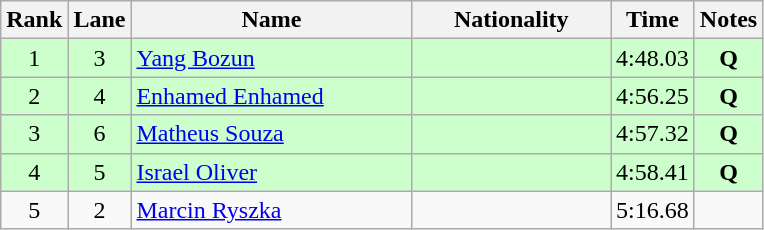<table class="wikitable sortable" style="text-align:center">
<tr>
<th>Rank</th>
<th>Lane</th>
<th style="width:180px">Name</th>
<th style="width:125px">Nationality</th>
<th>Time</th>
<th>Notes</th>
</tr>
<tr style="background:#cfc;">
<td>1</td>
<td>3</td>
<td style="text-align:left;"><a href='#'>Yang Bozun</a></td>
<td style="text-align:left;"></td>
<td>4:48.03</td>
<td><strong>Q</strong></td>
</tr>
<tr style="background:#cfc;">
<td>2</td>
<td>4</td>
<td style="text-align:left;"><a href='#'>Enhamed Enhamed</a></td>
<td style="text-align:left;"></td>
<td>4:56.25</td>
<td><strong>Q</strong></td>
</tr>
<tr style="background:#cfc;">
<td>3</td>
<td>6</td>
<td style="text-align:left;"><a href='#'>Matheus Souza</a></td>
<td style="text-align:left;"></td>
<td>4:57.32</td>
<td><strong>Q</strong></td>
</tr>
<tr style="background:#cfc;">
<td>4</td>
<td>5</td>
<td style="text-align:left;"><a href='#'>Israel Oliver</a></td>
<td style="text-align:left;"></td>
<td>4:58.41</td>
<td><strong>Q</strong></td>
</tr>
<tr>
<td>5</td>
<td>2</td>
<td style="text-align:left;"><a href='#'>Marcin Ryszka</a></td>
<td style="text-align:left;"></td>
<td>5:16.68</td>
<td></td>
</tr>
</table>
